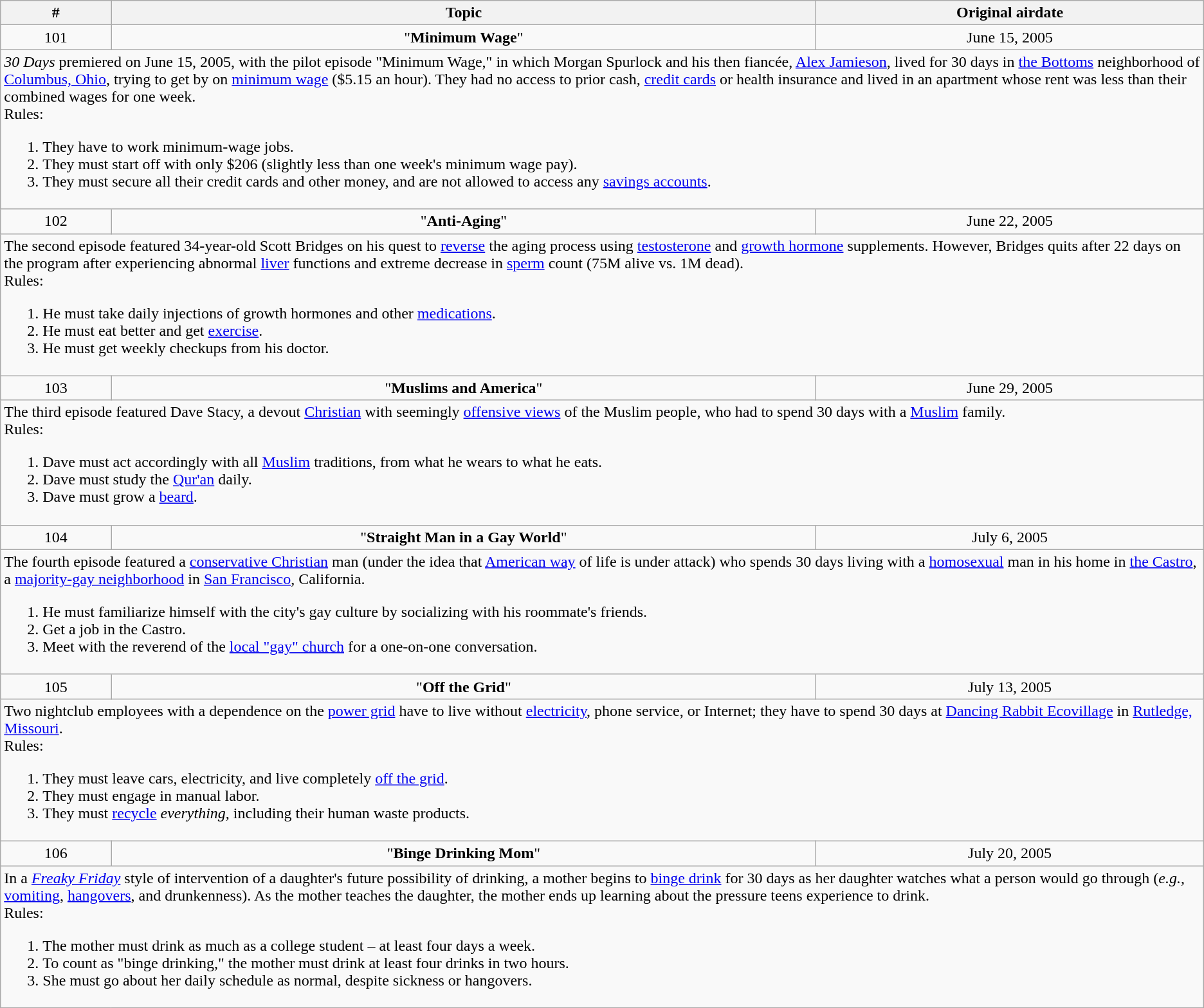<table class="wikitable">
<tr>
<th>#</th>
<th>Topic</th>
<th>Original airdate</th>
</tr>
<tr>
<td align="center">101</td>
<td align="center">"<strong>Minimum Wage</strong>"</td>
<td align="center">June 15, 2005</td>
</tr>
<tr>
<td colspan="3"><em>30 Days</em> premiered on June 15, 2005, with the pilot episode "Minimum Wage," in which Morgan Spurlock and his then fiancée, <a href='#'>Alex Jamieson</a>, lived for 30 days in <a href='#'>the Bottoms</a> neighborhood of <a href='#'>Columbus, Ohio</a>, trying to get by on <a href='#'>minimum wage</a> ($5.15 an hour).  They had no access to prior cash, <a href='#'>credit cards</a> or health insurance and lived in an apartment whose rent was less than their combined wages for one week.<br>Rules:<ol><li>They have to work minimum-wage jobs.</li><li>They must start off with only $206 (slightly less than one week's minimum wage pay).</li><li>They must secure all their credit cards and other money, and are not allowed to access any <a href='#'>savings accounts</a>.</li></ol></td>
</tr>
<tr>
<td align="center">102</td>
<td align="center">"<strong>Anti-Aging</strong>"</td>
<td align="center">June 22, 2005</td>
</tr>
<tr>
<td colspan="3">The second episode featured 34-year-old Scott Bridges on his quest to <a href='#'>reverse</a> the aging process using <a href='#'>testosterone</a> and <a href='#'>growth hormone</a> supplements. However, Bridges quits after 22 days on the program after experiencing abnormal <a href='#'>liver</a> functions and extreme decrease in <a href='#'>sperm</a> count (75M alive vs. 1M dead).<br>Rules:<ol><li>He must take daily injections of growth hormones and other <a href='#'>medications</a>.</li><li>He must eat better and get <a href='#'>exercise</a>.</li><li>He must get weekly checkups from his doctor.</li></ol></td>
</tr>
<tr>
<td align="center">103</td>
<td align="center">"<strong>Muslims and America</strong>"</td>
<td align="center">June 29, 2005</td>
</tr>
<tr>
<td colspan="3">The third episode featured Dave Stacy, a devout <a href='#'>Christian</a> with seemingly <a href='#'>offensive views</a> of the Muslim people, who had to spend 30 days with a <a href='#'>Muslim</a> family.<br>Rules:<ol><li>Dave must act accordingly with all <a href='#'>Muslim</a> traditions, from what he wears to what he eats.</li><li>Dave must study the <a href='#'>Qur'an</a> daily.</li><li>Dave must grow a <a href='#'>beard</a>.</li></ol></td>
</tr>
<tr>
<td align="center">104</td>
<td align="center" >"<strong>Straight Man in a Gay World</strong>"</td>
<td align="center">July 6, 2005</td>
</tr>
<tr>
<td colspan="3">The fourth episode featured a <a href='#'>conservative Christian</a> man (under the idea that <a href='#'>American way</a> of life is under attack) who spends 30 days living with a <a href='#'>homosexual</a> man in his home in <a href='#'>the Castro</a>, a <a href='#'>majority-gay neighborhood</a> in <a href='#'>San Francisco</a>, California.<br><ol><li>He must familiarize himself with the city's gay culture by socializing with his roommate's friends.</li><li>Get a job in the Castro.</li><li>Meet with the reverend of the <a href='#'>local "gay" church</a> for a one-on-one conversation.</li></ol></td>
</tr>
<tr>
<td align="center">105</td>
<td align="center">"<strong>Off the Grid</strong>"</td>
<td align="center">July 13, 2005</td>
</tr>
<tr>
<td colspan="3">Two nightclub employees with a dependence on the <a href='#'>power grid</a> have to live without <a href='#'>electricity</a>, phone service, or Internet; they have to spend 30 days at <a href='#'>Dancing Rabbit Ecovillage</a> in <a href='#'>Rutledge, Missouri</a>.<br>Rules:<ol><li>They must leave cars, electricity, and live completely <a href='#'>off the grid</a>.</li><li>They must engage in manual labor.</li><li>They must <a href='#'>recycle</a> <em>everything</em>, including their human waste products.</li></ol></td>
</tr>
<tr>
<td align="center">106</td>
<td align="center">"<strong>Binge Drinking Mom</strong>"</td>
<td align="center">July 20, 2005</td>
</tr>
<tr>
<td colspan="3">In a <em><a href='#'>Freaky Friday</a></em> style of intervention of a daughter's future possibility of drinking, a mother begins to <a href='#'>binge drink</a> for 30 days as her daughter watches what a person would go through (<em>e.g.</em>, <a href='#'>vomiting</a>, <a href='#'>hangovers</a>, and drunkenness). As the mother teaches the daughter, the mother ends up learning about the pressure teens experience to drink.<br>Rules:<ol><li>The mother must drink as much as a college student – at least four days a week.</li><li>To count as "binge drinking," the mother must drink at least four drinks in two hours.</li><li>She must go about her daily schedule as normal, despite sickness or hangovers.</li></ol></td>
</tr>
</table>
